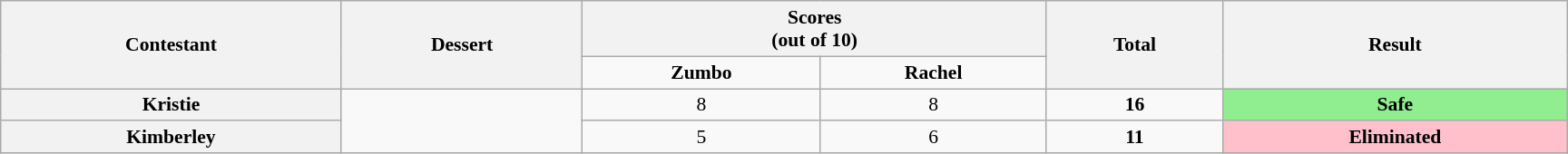<table class="wikitable plainrowheaders" style="text-align:center; font-size:90%; width:80em;">
<tr>
<th rowspan="2">Contestant</th>
<th rowspan="2">Dessert</th>
<th colspan="2">Scores<br>(out of 10)</th>
<th rowspan="2">Total<br></th>
<th rowspan="2">Result</th>
</tr>
<tr>
<td><strong>Zumbo</strong></td>
<td><strong>Rachel</strong></td>
</tr>
<tr>
<th>Kristie</th>
<td rowspan="2"></td>
<td>8</td>
<td>8</td>
<td><strong>16</strong></td>
<td style="background:lightgreen;"><strong>Safe</strong></td>
</tr>
<tr>
<th>Kimberley</th>
<td>5</td>
<td>6</td>
<td><strong>11</strong></td>
<td style="background:pink;"><strong>Eliminated</strong></td>
</tr>
</table>
